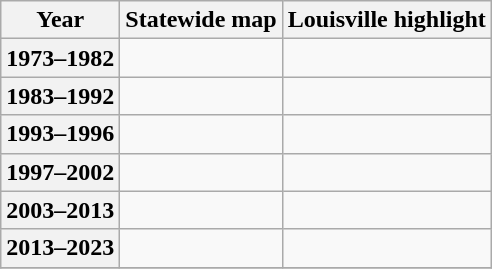<table class=wikitable>
<tr>
<th>Year</th>
<th>Statewide map</th>
<th>Louisville highlight</th>
</tr>
<tr>
<th>1973–1982</th>
<td></td>
<td></td>
</tr>
<tr>
<th>1983–1992</th>
<td></td>
<td></td>
</tr>
<tr>
<th>1993–1996</th>
<td></td>
<td></td>
</tr>
<tr>
<th>1997–2002</th>
<td></td>
<td></td>
</tr>
<tr>
<th>2003–2013</th>
<td></td>
<td></td>
</tr>
<tr>
<th>2013–2023</th>
<td></td>
<td></td>
</tr>
<tr>
</tr>
</table>
